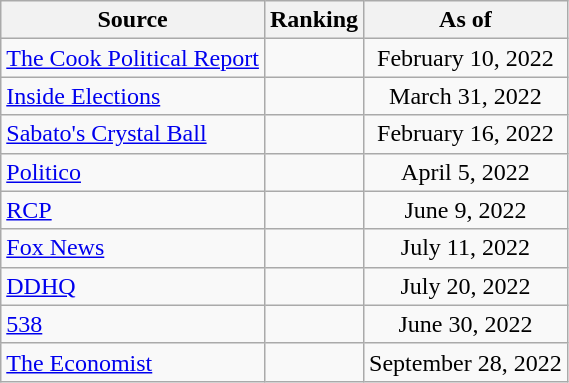<table class="wikitable" style="text-align:center">
<tr>
<th>Source</th>
<th>Ranking</th>
<th>As of</th>
</tr>
<tr>
<td align=left><a href='#'>The Cook Political Report</a></td>
<td></td>
<td>February 10, 2022</td>
</tr>
<tr>
<td align=left><a href='#'>Inside Elections</a></td>
<td></td>
<td>March 31, 2022</td>
</tr>
<tr>
<td align=left><a href='#'>Sabato's Crystal Ball</a></td>
<td></td>
<td>February 16, 2022</td>
</tr>
<tr>
<td align="left"><a href='#'>Politico</a></td>
<td></td>
<td>April 5, 2022</td>
</tr>
<tr>
<td align="left"><a href='#'>RCP</a></td>
<td></td>
<td>June 9, 2022</td>
</tr>
<tr>
<td align=left><a href='#'>Fox News</a></td>
<td></td>
<td>July 11, 2022</td>
</tr>
<tr>
<td align="left"><a href='#'>DDHQ</a></td>
<td></td>
<td>July 20, 2022</td>
</tr>
<tr>
<td align="left"><a href='#'>538</a></td>
<td></td>
<td>June 30, 2022</td>
</tr>
<tr>
<td align="left"><a href='#'>The Economist</a></td>
<td></td>
<td>September 28, 2022</td>
</tr>
</table>
